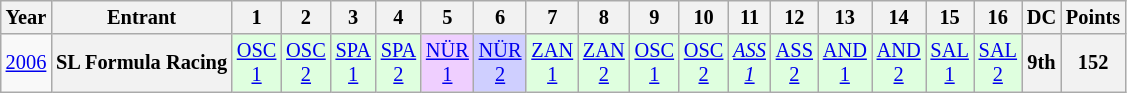<table class="wikitable" style="text-align:center; font-size:85%">
<tr>
<th>Year</th>
<th>Entrant</th>
<th>1</th>
<th>2</th>
<th>3</th>
<th>4</th>
<th>5</th>
<th>6</th>
<th>7</th>
<th>8</th>
<th>9</th>
<th>10</th>
<th>11</th>
<th>12</th>
<th>13</th>
<th>14</th>
<th>15</th>
<th>16</th>
<th>DC</th>
<th>Points</th>
</tr>
<tr>
<td><a href='#'>2006</a></td>
<th nowrap>SL Formula Racing</th>
<td style="background:#dfffdf;"><a href='#'>OSC<br>1</a><br></td>
<td style="background:#dfffdf;"><a href='#'>OSC<br>2</a><br></td>
<td style="background:#dfffdf;"><a href='#'>SPA<br>1</a><br></td>
<td style="background:#dfffdf;"><a href='#'>SPA<br>2</a><br></td>
<td style="background:#efcfff;"><a href='#'>NÜR<br>1</a><br></td>
<td style="background:#cfcfff;"><a href='#'>NÜR<br>2</a><br></td>
<td style="background:#dfffdf;"><a href='#'>ZAN<br>1</a><br></td>
<td style="background:#dfffdf;"><a href='#'>ZAN<br>2</a><br></td>
<td style="background:#dfffdf;"><a href='#'>OSC<br>1</a><br></td>
<td style="background:#dfffdf;"><a href='#'>OSC<br>2</a><br></td>
<td style="background:#dfffdf;"><em><a href='#'>ASS<br>1</a></em><br></td>
<td style="background:#dfffdf;"><a href='#'>ASS<br>2</a><br></td>
<td style="background:#dfffdf;"><a href='#'>AND<br>1</a><br></td>
<td style="background:#dfffdf;"><a href='#'>AND<br>2</a><br></td>
<td style="background:#dfffdf;"><a href='#'>SAL<br>1</a><br></td>
<td style="background:#dfffdf;"><a href='#'>SAL<br>2</a><br></td>
<th>9th</th>
<th>152</th>
</tr>
</table>
